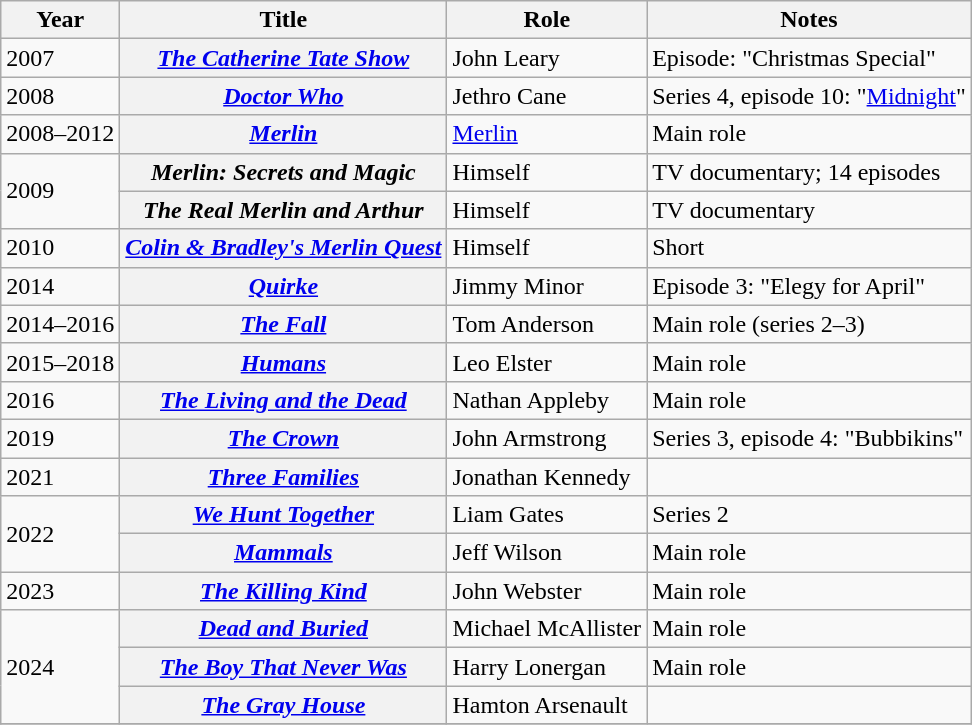<table class="wikitable plainrowheaders sortable">
<tr>
<th scope="col">Year</th>
<th scope="col">Title</th>
<th scope="col">Role</th>
<th scope="col">Notes</th>
</tr>
<tr>
<td>2007</td>
<th scope="row" data-sort-value="Catherine Tate Show, The"><em><a href='#'>The Catherine Tate Show</a></em></th>
<td>John Leary</td>
<td>Episode: "Christmas Special"</td>
</tr>
<tr>
<td>2008</td>
<th scope="row"><em><a href='#'>Doctor Who</a></em></th>
<td>Jethro Cane</td>
<td>Series 4, episode 10: "<a href='#'>Midnight</a>"</td>
</tr>
<tr>
<td>2008–2012</td>
<th scope="row"><em><a href='#'>Merlin</a></em></th>
<td><a href='#'>Merlin</a></td>
<td>Main role</td>
</tr>
<tr>
<td rowspan="2">2009</td>
<th scope="row"><em>Merlin: Secrets and Magic</em></th>
<td>Himself</td>
<td>TV documentary; 14 episodes</td>
</tr>
<tr>
<th scope="row" data-sort-value="Real Merlin and Arthur, The"><em>The Real Merlin and Arthur</em></th>
<td>Himself</td>
<td>TV documentary</td>
</tr>
<tr>
<td>2010</td>
<th scope="row"><em><a href='#'>Colin & Bradley's Merlin Quest</a></em></th>
<td>Himself</td>
<td>Short</td>
</tr>
<tr>
<td>2014</td>
<th scope="row"><em><a href='#'>Quirke</a></em></th>
<td>Jimmy Minor</td>
<td>Episode 3: "Elegy for April"</td>
</tr>
<tr>
<td>2014–2016</td>
<th scope="row" data-sort-value="Fall, The"><em><a href='#'>The Fall</a></em></th>
<td>Tom Anderson</td>
<td>Main role (series 2–3)</td>
</tr>
<tr>
<td>2015–2018</td>
<th scope="row"><em><a href='#'>Humans</a></em></th>
<td>Leo Elster</td>
<td>Main role</td>
</tr>
<tr>
<td>2016</td>
<th scope="row" data-sort-value="Living and the Dead, The"><em><a href='#'>The Living and the Dead</a></em></th>
<td>Nathan Appleby</td>
<td>Main role</td>
</tr>
<tr>
<td>2019</td>
<th scope="row" data-sort-value="Crown, The"><em><a href='#'>The Crown</a></em></th>
<td>John Armstrong</td>
<td>Series 3, episode 4: "Bubbikins"</td>
</tr>
<tr>
<td>2021</td>
<th scope="row"><em><a href='#'>Three Families</a></em></th>
<td>Jonathan Kennedy</td>
<td></td>
</tr>
<tr>
<td rowspan="2">2022</td>
<th scope="row"><em><a href='#'>We Hunt Together</a></em></th>
<td>Liam Gates</td>
<td>Series 2</td>
</tr>
<tr>
<th scope="row"><em><a href='#'>Mammals</a></em></th>
<td>Jeff Wilson</td>
<td>Main role</td>
</tr>
<tr>
<td>2023</td>
<th scope="row" data-sort-value="Killing Kind, The"><em><a href='#'>The Killing Kind</a></em></th>
<td>John Webster</td>
<td>Main role</td>
</tr>
<tr>
<td rowspan="3">2024</td>
<th scope="row"><em><a href='#'>Dead and Buried</a></em></th>
<td>Michael McAllister</td>
<td>Main role</td>
</tr>
<tr>
<th scope="row" data-sort-value="Boy That Never Was, The"><em><a href='#'>The Boy That Never Was</a></em></th>
<td>Harry Lonergan</td>
<td>Main role</td>
</tr>
<tr>
<th scope="row" data-sort-value="Gray House, The"><em><a href='#'>The Gray House</a></em></th>
<td>Hamton Arsenault</td>
<td></td>
</tr>
<tr>
</tr>
</table>
